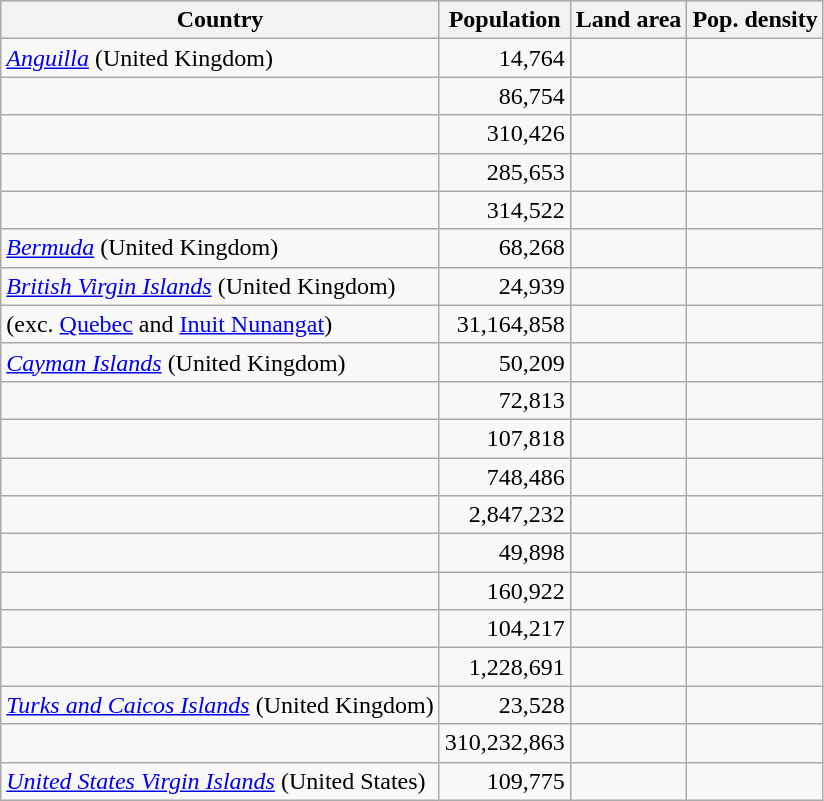<table class="wikitable sortable" style="text-align: right">
<tr style="background:#e8e8e8;">
<th>Country</th>
<th>Population</th>
<th>Land area</th>
<th>Pop. density</th>
</tr>
<tr>
<td style="text-align:left;"> <em><a href='#'>Anguilla</a></em> (United Kingdom)</td>
<td>14,764</td>
<td></td>
<td></td>
</tr>
<tr>
<td style="text-align:left;"></td>
<td>86,754</td>
<td></td>
<td></td>
</tr>
<tr>
<td style="text-align:left;"></td>
<td>310,426</td>
<td></td>
<td></td>
</tr>
<tr>
<td style="text-align:left;"></td>
<td>285,653</td>
<td></td>
<td></td>
</tr>
<tr>
<td style="text-align:left;"></td>
<td>314,522</td>
<td></td>
<td></td>
</tr>
<tr>
<td style="text-align:left;"> <em><a href='#'>Bermuda</a></em> (United Kingdom)</td>
<td>68,268</td>
<td></td>
<td></td>
</tr>
<tr>
<td style="text-align:left;"> <em><a href='#'>British Virgin Islands</a></em> (United Kingdom)</td>
<td>24,939</td>
<td></td>
<td></td>
</tr>
<tr>
<td style="text-align:left;"> (exc. <a href='#'>Quebec</a> and <a href='#'>Inuit Nunangat</a>)</td>
<td>31,164,858</td>
<td></td>
<td></td>
</tr>
<tr>
<td style="text-align:left;"> <em><a href='#'>Cayman Islands</a></em> (United Kingdom)</td>
<td>50,209</td>
<td></td>
<td></td>
</tr>
<tr>
<td style="text-align:left;"></td>
<td>72,813</td>
<td></td>
<td></td>
</tr>
<tr>
<td style="text-align:left;"></td>
<td>107,818</td>
<td></td>
<td></td>
</tr>
<tr>
<td style="text-align:left;"></td>
<td>748,486</td>
<td></td>
<td></td>
</tr>
<tr>
<td style="text-align:left;"></td>
<td>2,847,232</td>
<td></td>
<td></td>
</tr>
<tr>
<td style="text-align:left;"></td>
<td>49,898</td>
<td></td>
<td></td>
</tr>
<tr>
<td style="text-align:left;"></td>
<td>160,922</td>
<td></td>
<td></td>
</tr>
<tr>
<td style="text-align:left;"></td>
<td>104,217</td>
<td></td>
<td></td>
</tr>
<tr>
<td style="text-align:left;"></td>
<td>1,228,691</td>
<td></td>
<td></td>
</tr>
<tr>
<td style="text-align:left;"> <em><a href='#'>Turks and Caicos Islands</a></em> (United Kingdom)</td>
<td>23,528</td>
<td></td>
<td></td>
</tr>
<tr>
<td style="text-align:left;"></td>
<td>310,232,863</td>
<td></td>
<td></td>
</tr>
<tr>
<td style="text-align:left;"> <em><a href='#'>United States Virgin Islands</a></em> (United States)</td>
<td>109,775</td>
<td></td>
<td></td>
</tr>
</table>
